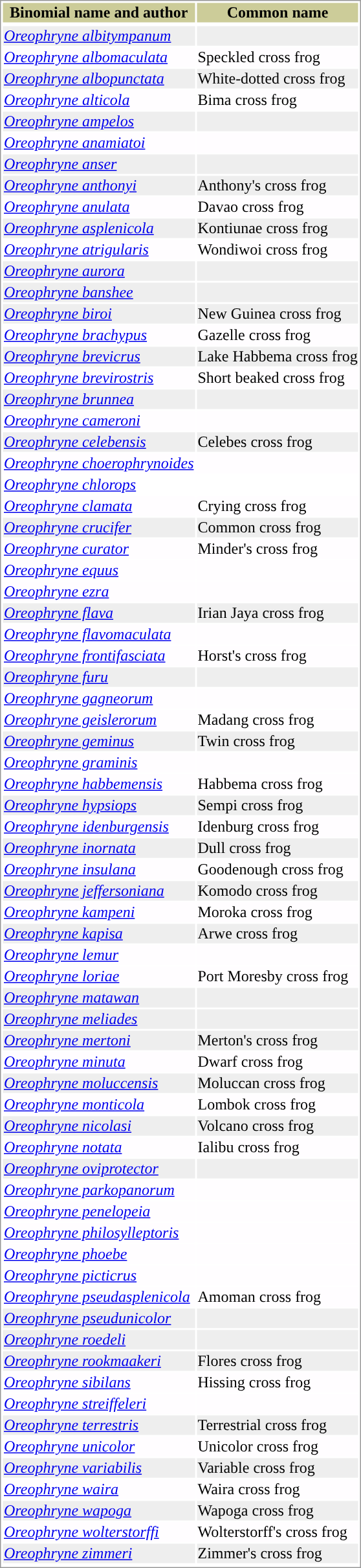<table style="text-align:left; border:1px solid #999999; ">
<tr style="background:#CCCC99; text-align: center; ">
<th>Binomial name and author</th>
<th>Common name</th>
</tr>
<tr>
</tr>
<tr style="background:#EEEEEE;">
<td><em><a href='#'>Oreophryne albitympanum</a></em>  </td>
<td></td>
</tr>
<tr style="background:#FFFDFF;">
<td><em><a href='#'>Oreophryne albomaculata</a></em> </td>
<td>Speckled cross frog</td>
</tr>
<tr style="background:#EEEEEE;">
<td><em><a href='#'>Oreophryne albopunctata</a></em> </td>
<td>White-dotted cross frog</td>
</tr>
<tr style="background:#FFFDFF;">
<td><em><a href='#'>Oreophryne alticola</a></em> </td>
<td>Bima cross frog</td>
</tr>
<tr style="background:#EEEEEE;">
<td><em><a href='#'>Oreophryne ampelos</a></em> </td>
<td></td>
</tr>
<tr style="background:#FFFDFF;">
<td><em><a href='#'>Oreophryne anamiatoi</a></em> </td>
<td></td>
</tr>
<tr style="background:#EEEEEE;">
<td><em><a href='#'>Oreophryne anser</a></em> </td>
<td></td>
</tr>
<tr style="background:#EEEEEE;">
<td><em><a href='#'>Oreophryne anthonyi</a></em> </td>
<td>Anthony's cross frog</td>
</tr>
<tr style="background:#FFFDFF;">
<td><em><a href='#'>Oreophryne anulata</a></em> </td>
<td>Davao cross frog</td>
</tr>
<tr style="background:#EEEEEE;">
<td><em><a href='#'>Oreophryne asplenicola</a></em> </td>
<td>Kontiunae cross frog</td>
</tr>
<tr style="background:#FFFDFF;">
<td><em><a href='#'>Oreophryne atrigularis</a></em> </td>
<td>Wondiwoi cross frog</td>
</tr>
<tr style="background:#EEEEEE;">
<td><em><a href='#'>Oreophryne aurora</a></em> </td>
<td></td>
</tr>
<tr style="background:#EEEEEE;">
<td><em><a href='#'>Oreophryne banshee</a></em> </td>
<td></td>
</tr>
<tr style="background:#EEEEEE;">
<td><em><a href='#'>Oreophryne biroi</a></em> </td>
<td>New Guinea cross frog</td>
</tr>
<tr style="background:#FFFDFF;">
<td><em><a href='#'>Oreophryne brachypus</a></em> </td>
<td>Gazelle cross frog</td>
</tr>
<tr style="background:#EEEEEE;">
<td><em><a href='#'>Oreophryne brevicrus</a></em> </td>
<td>Lake Habbema cross frog</td>
</tr>
<tr style="background:#FFFDFF;">
<td><em><a href='#'>Oreophryne brevirostris</a></em> </td>
<td>Short beaked cross frog</td>
</tr>
<tr style="background:#EEEEEE;">
<td><em><a href='#'>Oreophryne brunnea</a></em>  </td>
<td></td>
</tr>
<tr style="background:#FFFDFF;">
<td><em><a href='#'>Oreophryne cameroni</a></em>  </td>
<td></td>
</tr>
<tr style="background:#EEEEEE;">
<td><em><a href='#'>Oreophryne celebensis</a></em> </td>
<td>Celebes cross frog</td>
</tr>
<tr style="background:#FFFDFF;">
<td><em><a href='#'>Oreophryne choerophrynoides</a></em>  </td>
<td></td>
</tr>
<tr>
<td><em><a href='#'>Oreophryne chlorops</a></em> </td>
<td></td>
</tr>
<tr style="background:#FFFDFF;">
<td><em><a href='#'>Oreophryne clamata</a></em> </td>
<td>Crying cross frog</td>
</tr>
<tr style="background:#EEEEEE;">
<td><em><a href='#'>Oreophryne crucifer</a></em> </td>
<td>Common cross frog</td>
</tr>
<tr style="background:#FFFDFF;">
<td><em><a href='#'>Oreophryne curator</a></em> </td>
<td>Minder's cross frog</td>
</tr>
<tr style="background:#FFFDFF;">
<td><em><a href='#'>Oreophryne equus</a></em> </td>
<td></td>
</tr>
<tr style="background:#FFFDFF;">
<td><em><a href='#'>Oreophryne ezra</a></em> </td>
<td></td>
</tr>
<tr style="background:#EEEEEE;">
<td><em><a href='#'>Oreophryne flava</a></em> </td>
<td>Irian Jaya cross frog</td>
</tr>
<tr style="background:#FFFDFF;">
<td><em><a href='#'>Oreophryne flavomaculata</a></em> </td>
<td></td>
</tr>
<tr style="background:#FFFDFF;">
<td><em><a href='#'>Oreophryne frontifasciata</a></em> </td>
<td>Horst's cross frog</td>
</tr>
<tr style="background:#EEEEEE;">
<td><em><a href='#'>Oreophryne furu</a></em> </td>
<td></td>
</tr>
<tr style="background:#FFFDFF;">
<td><em><a href='#'>Oreophryne gagneorum</a></em>  </td>
<td></td>
</tr>
<tr style="background:#FFFDFF;">
<td><em><a href='#'>Oreophryne geislerorum</a></em> </td>
<td>Madang cross frog</td>
</tr>
<tr style="background:#EEEEEE;">
<td><em><a href='#'>Oreophryne geminus</a></em> </td>
<td>Twin cross frog</td>
</tr>
<tr style="background:#FFFDFF;">
<td><em><a href='#'>Oreophryne graminis</a></em> </td>
<td></td>
</tr>
<tr style="background:#FFFDFF;">
<td><em><a href='#'>Oreophryne habbemensis</a></em> </td>
<td>Habbema cross frog</td>
</tr>
<tr style="background:#EEEEEE;">
<td><em><a href='#'>Oreophryne hypsiops</a></em> </td>
<td>Sempi cross frog</td>
</tr>
<tr style="background:#FFFDFF;">
<td><em><a href='#'>Oreophryne idenburgensis</a></em> </td>
<td>Idenburg cross frog</td>
</tr>
<tr style="background:#EEEEEE;">
<td><em><a href='#'>Oreophryne inornata</a></em> </td>
<td>Dull cross frog</td>
</tr>
<tr style="background:#FFFDFF;">
<td><em><a href='#'>Oreophryne insulana</a></em> </td>
<td>Goodenough cross frog</td>
</tr>
<tr style="background:#EEEEEE;">
<td><em><a href='#'>Oreophryne jeffersoniana</a></em> </td>
<td>Komodo cross frog</td>
</tr>
<tr style="background:#FFFDFF;">
<td><em><a href='#'>Oreophryne kampeni</a></em> </td>
<td>Moroka cross frog</td>
</tr>
<tr style="background:#EEEEEE;">
<td><em><a href='#'>Oreophryne kapisa</a></em> </td>
<td>Arwe cross frog</td>
</tr>
<tr style="background:#FFFDFF;">
<td><em><a href='#'>Oreophryne lemur</a></em> </td>
<td></td>
</tr>
<tr style="background:#FFFDFF;">
<td><em><a href='#'>Oreophryne loriae</a></em> </td>
<td>Port Moresby cross frog</td>
</tr>
<tr style="background:#EEEEEE;">
<td><em><a href='#'>Oreophryne matawan</a></em> </td>
<td></td>
</tr>
<tr style="background:#EEEEEE;">
<td><em><a href='#'>Oreophryne meliades</a></em> </td>
<td></td>
</tr>
<tr style="background:#EEEEEE;">
<td><em><a href='#'>Oreophryne mertoni</a></em> </td>
<td>Merton's cross frog</td>
</tr>
<tr style="background:#FFFDFF;">
<td><em><a href='#'>Oreophryne minuta</a></em> </td>
<td>Dwarf cross frog</td>
</tr>
<tr style="background:#EEEEEE;">
<td><em><a href='#'>Oreophryne moluccensis</a></em> </td>
<td>Moluccan cross frog</td>
</tr>
<tr style="background:#FFFDFF;">
<td><em><a href='#'>Oreophryne monticola</a></em> </td>
<td>Lombok cross frog</td>
</tr>
<tr style="background:#EEEEEE;">
<td><em><a href='#'>Oreophryne nicolasi</a></em> </td>
<td>Volcano cross frog</td>
</tr>
<tr style="background:#FFFDFF;">
<td><em><a href='#'>Oreophryne notata</a></em> </td>
<td>Ialibu cross frog</td>
</tr>
<tr style="background:#EEEEEE;">
<td><em><a href='#'>Oreophryne oviprotector</a></em> </td>
<td></td>
</tr>
<tr style="background:#FFFDFF;">
<td><em><a href='#'>Oreophryne parkopanorum</a></em>  </td>
<td></td>
</tr>
<tr style="background:#FFFDFF;">
<td><em><a href='#'>Oreophryne penelopeia</a></em> </td>
<td></td>
</tr>
<tr style="background:#FFFDFF;">
<td><em><a href='#'>Oreophryne philosylleptoris</a></em> </td>
<td></td>
</tr>
<tr style="background:#FFFDFF;">
<td><em><a href='#'>Oreophryne phoebe</a></em> </td>
<td></td>
</tr>
<tr style="background:#FFFDFF;">
<td><em><a href='#'>Oreophryne picticrus</a></em> </td>
<td></td>
</tr>
<tr style="background:#FFFDFF;">
<td><em><a href='#'>Oreophryne pseudasplenicola</a></em> </td>
<td>Amoman cross frog</td>
</tr>
<tr style="background:#EEEEEE;">
<td><em><a href='#'>Oreophryne pseudunicolor</a></em> </td>
<td></td>
</tr>
<tr style="background:#EEEEEE;">
<td><em><a href='#'>Oreophryne roedeli</a></em>  </td>
<td></td>
</tr>
<tr style="background:#EEEEEE;">
<td><em><a href='#'>Oreophryne rookmaakeri</a></em> </td>
<td>Flores cross frog</td>
</tr>
<tr style="background:#FFFDFF;">
<td><em><a href='#'>Oreophryne sibilans</a></em> </td>
<td>Hissing cross frog</td>
</tr>
<tr style="background:#FFFDFF;">
<td><em><a href='#'>Oreophryne streiffeleri</a></em> </td>
<td></td>
</tr>
<tr style="background:#EEEEEE;">
<td><em><a href='#'>Oreophryne terrestris</a></em> </td>
<td>Terrestrial cross frog</td>
</tr>
<tr style="background:#FFFDFF;">
<td><em><a href='#'>Oreophryne unicolor</a></em> </td>
<td>Unicolor cross frog</td>
</tr>
<tr style="background:#EEEEEE;">
<td><em><a href='#'>Oreophryne variabilis</a></em> </td>
<td>Variable cross frog</td>
</tr>
<tr style="background:#FFFDFF;">
<td><em><a href='#'>Oreophryne waira</a></em> </td>
<td>Waira cross frog</td>
</tr>
<tr style="background:#EEEEEE;">
<td><em><a href='#'>Oreophryne wapoga</a></em> </td>
<td>Wapoga cross frog</td>
</tr>
<tr style="background:#FFFDFF;">
<td><em><a href='#'>Oreophryne wolterstorffi</a></em> </td>
<td>Wolterstorff's cross frog</td>
</tr>
<tr style="background:#EEEEEE;">
<td><em><a href='#'>Oreophryne zimmeri</a></em> </td>
<td>Zimmer's cross frog</td>
</tr>
<tr>
</tr>
</table>
